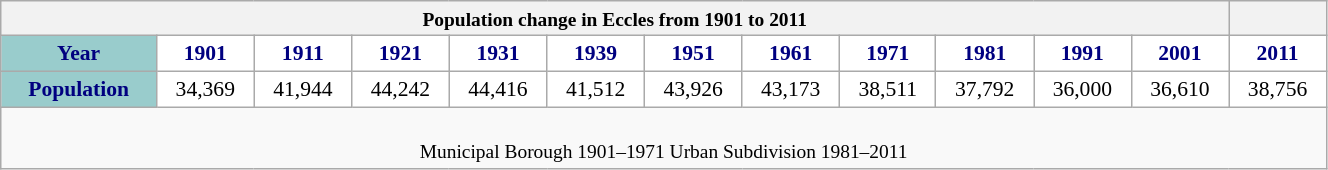<table class="wikitable" style="font-size:90%; width:70%; border:0; text-align:center; line-height:120%;">
<tr>
<th colspan="12" style="text-align:center;font-size:90%;">Population change in Eccles from 1901 to 2011</th>
<th></th>
</tr>
<tr>
<th style="background:#9cc; color:navy; height:17px;">Year</th>
<th style="background:#fff; color:navy;">1901</th>
<th style="background:#fff; color:navy;">1911</th>
<th style="background:#fff; color:navy;">1921</th>
<th style="background:#fff; color:navy;">1931</th>
<th style="background:#fff; color:navy;">1939</th>
<th style="background:#fff; color:navy;">1951</th>
<th style="background:#fff; color:navy;">1961</th>
<th style="background:#fff; color:navy;">1971</th>
<th style="background:#fff; color:navy;">1981</th>
<th style="background:#fff; color:navy;">1991</th>
<th style="background:#fff; color:navy;">2001</th>
<th style="background:#fff; color:navy;">2011</th>
</tr>
<tr style="text-align:center;">
<th style="background:#9cc; color:navy; height:17px;">Population</th>
<td style="background:#fff; color:black;">34,369</td>
<td style="background:#fff; color:black;">41,944</td>
<td style="background:#fff; color:black;">44,242</td>
<td style="background:#fff; color:black;">44,416</td>
<td style="background:#fff; color:black;">41,512</td>
<td style="background:#fff; color:black;">43,926</td>
<td style="background:#fff; color:black;">43,173</td>
<td style="background:#fff; color:black;">38,511</td>
<td style="background:#fff; color:black;">37,792</td>
<td style="background:#fff; color:black;">36,000</td>
<td style="background:#fff; color:black;">36,610</td>
<td style="background:#fff; color:black;">38,756</td>
</tr>
<tr>
<td colspan="13" style="text-align:center;font-size:90%;"><br>Municipal Borough 1901–1971  Urban Subdivision 1981–2011</td>
</tr>
</table>
